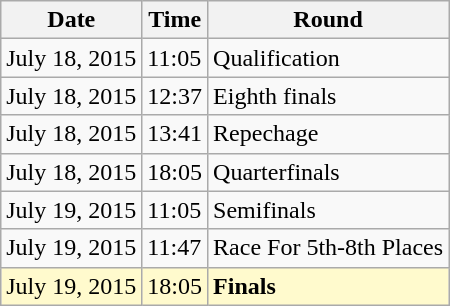<table class="wikitable">
<tr>
<th>Date</th>
<th>Time</th>
<th>Round</th>
</tr>
<tr>
<td>July 18, 2015</td>
<td>11:05</td>
<td>Qualification</td>
</tr>
<tr>
<td>July 18, 2015</td>
<td>12:37</td>
<td>Eighth finals</td>
</tr>
<tr>
<td>July 18, 2015</td>
<td>13:41</td>
<td>Repechage</td>
</tr>
<tr>
<td>July 18, 2015</td>
<td>18:05</td>
<td>Quarterfinals</td>
</tr>
<tr>
<td>July 19, 2015</td>
<td>11:05</td>
<td>Semifinals</td>
</tr>
<tr>
<td>July 19, 2015</td>
<td>11:47</td>
<td>Race For 5th-8th Places</td>
</tr>
<tr style=background:lemonchiffon>
<td>July 19, 2015</td>
<td>18:05</td>
<td><strong>Finals</strong></td>
</tr>
</table>
